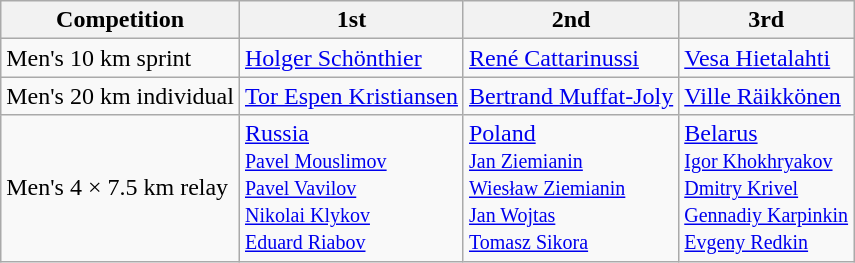<table class="wikitable">
<tr>
<th>Competition</th>
<th>1st</th>
<th>2nd</th>
<th>3rd</th>
</tr>
<tr>
<td>Men's 10 km sprint</td>
<td> <a href='#'>Holger Schönthier</a></td>
<td> <a href='#'>René Cattarinussi</a></td>
<td> <a href='#'>Vesa Hietalahti</a></td>
</tr>
<tr>
<td>Men's 20 km individual</td>
<td> <a href='#'>Tor Espen Kristiansen</a></td>
<td> <a href='#'>Bertrand Muffat-Joly</a></td>
<td> <a href='#'>Ville Räikkönen</a></td>
</tr>
<tr>
<td>Men's 4 × 7.5 km relay</td>
<td> <a href='#'>Russia</a><br><small><a href='#'>Pavel Mouslimov</a><br><a href='#'>Pavel Vavilov</a><br><a href='#'>Nikolai Klykov</a><br><a href='#'>Eduard Riabov</a></small></td>
<td> <a href='#'>Poland</a><br><small><a href='#'>Jan Ziemianin</a><br><a href='#'>Wiesław Ziemianin</a><br><a href='#'>Jan Wojtas</a><br><a href='#'>Tomasz Sikora</a></small></td>
<td> <a href='#'>Belarus</a><br><small><a href='#'>Igor Khokhryakov</a><br><a href='#'>Dmitry Krivel</a><br><a href='#'>Gennadiy Karpinkin</a><br><a href='#'>Evgeny Redkin</a></small></td>
</tr>
</table>
